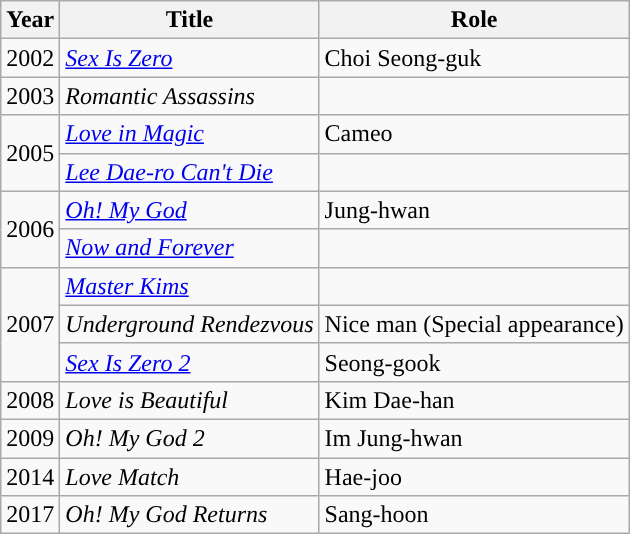<table class="wikitable">
<tr>
<th width=10>Year</th>
<th>Title</th>
<th>Role</th>
</tr>
<tr>
<td>2002</td>
<td><em><a href='#'>Sex Is Zero</a></em></td>
<td>Choi Seong-guk</td>
</tr>
<tr>
<td>2003</td>
<td><em>Romantic Assassins</em></td>
<td></td>
</tr>
<tr>
<td rowspan=2>2005</td>
<td><em><a href='#'>Love in Magic</a></em></td>
<td>Cameo</td>
</tr>
<tr>
<td><em><a href='#'>Lee Dae-ro Can't Die</a></em></td>
<td></td>
</tr>
<tr>
<td rowspan=2>2006</td>
<td><em><a href='#'>Oh! My God</a></em></td>
<td>Jung-hwan</td>
</tr>
<tr>
<td><em><a href='#'>Now and Forever</a></em></td>
<td></td>
</tr>
<tr>
<td rowspan=3>2007</td>
<td><em><a href='#'>Master Kims</a></em></td>
<td></td>
</tr>
<tr>
<td><em>Underground Rendezvous</em></td>
<td>Nice man (Special appearance)</td>
</tr>
<tr>
<td><em><a href='#'>Sex Is Zero 2</a></em></td>
<td>Seong-gook</td>
</tr>
<tr>
<td>2008</td>
<td><em>Love is Beautiful</em></td>
<td>Kim Dae-han</td>
</tr>
<tr>
<td>2009</td>
<td><em>Oh! My God 2</em></td>
<td>Im Jung-hwan</td>
</tr>
<tr>
<td>2014</td>
<td><em>Love Match</em></td>
<td>Hae-joo</td>
</tr>
<tr>
<td>2017</td>
<td><em>Oh! My God Returns</em></td>
<td>Sang-hoon</td>
</tr>
</table>
